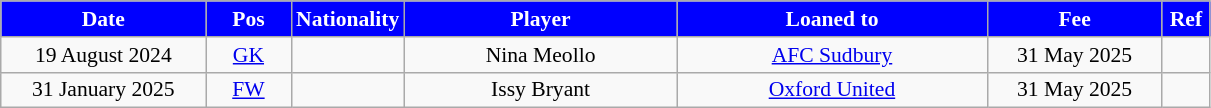<table class="wikitable"  style="text-align:center; font-size:90%; ">
<tr>
<th style="background:#0000FF;color:#FFFFFF;width:130px;">Date</th>
<th style="background:#0000FF;color:#FFFFFF;width:50px;">Pos</th>
<th style="background:#0000FF;color:#FFFFFF;width:50px;">Nationality</th>
<th style="background:#0000FF;color:#FFFFFF;width:175px;">Player</th>
<th style="background:#0000FF;color:#FFFFFF;width:200px;">Loaned to</th>
<th style="background:#0000FF;color:#FFFFFF;width:110px;">Fee</th>
<th style="background:#0000FF;color:#FFFFFF;width:25px;">Ref</th>
</tr>
<tr>
<td>19 August 2024</td>
<td><a href='#'>GK</a></td>
<td></td>
<td>Nina Meollo</td>
<td> <a href='#'>AFC Sudbury</a></td>
<td>31 May 2025</td>
<td></td>
</tr>
<tr>
<td>31 January 2025</td>
<td><a href='#'>FW</a></td>
<td></td>
<td>Issy Bryant</td>
<td> <a href='#'>Oxford United</a></td>
<td>31 May 2025</td>
<td></td>
</tr>
</table>
